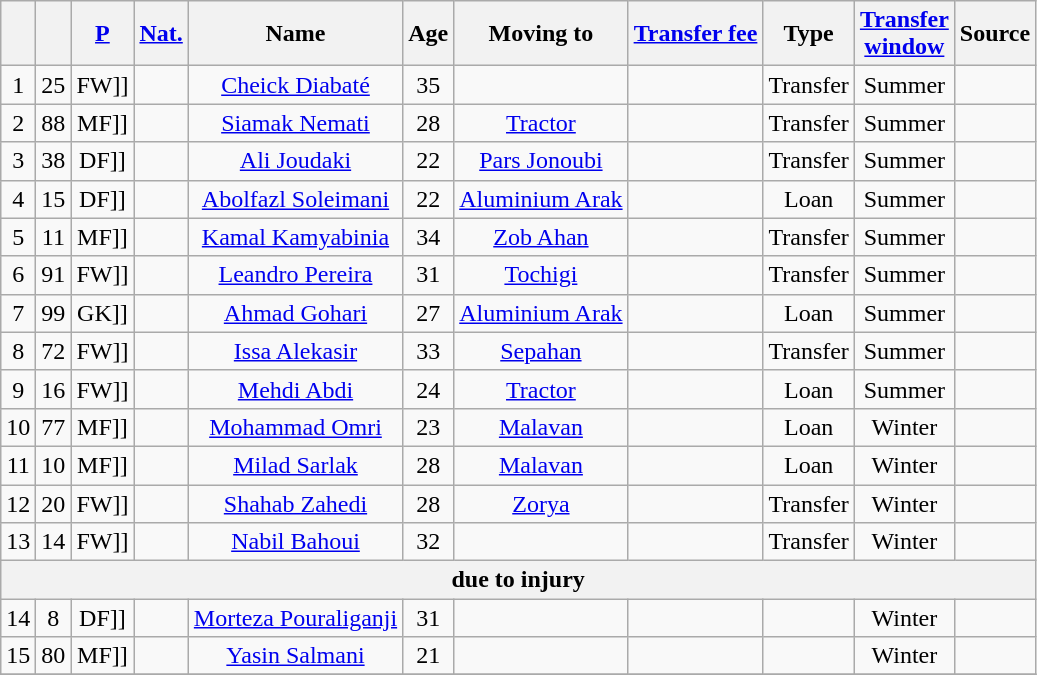<table class="wikitable sortable " style="text-align:center">
<tr>
<th></th>
<th></th>
<th><a href='#'>P</a></th>
<th><a href='#'>Nat.</a></th>
<th>Name</th>
<th>Age</th>
<th>Moving to</th>
<th><a href='#'>Transfer fee</a></th>
<th>Type</th>
<th><a href='#'>Transfer<br>window</a></th>
<th>Source</th>
</tr>
<tr>
<td>1</td>
<td>25</td>
<td [[>FW]]</td>
<td></td>
<td><a href='#'>Cheick Diabaté</a></td>
<td>35</td>
<td></td>
<td></td>
<td>Transfer</td>
<td>Summer</td>
<td></td>
</tr>
<tr>
<td>2</td>
<td>88</td>
<td [[>MF]]</td>
<td></td>
<td><a href='#'>Siamak Nemati</a></td>
<td>28</td>
<td><a href='#'>Tractor</a></td>
<td></td>
<td>Transfer</td>
<td>Summer</td>
<td></td>
</tr>
<tr>
<td>3</td>
<td>38</td>
<td [[>DF]]</td>
<td></td>
<td><a href='#'>Ali Joudaki</a></td>
<td>22</td>
<td><a href='#'>Pars Jonoubi</a></td>
<td></td>
<td>Transfer</td>
<td>Summer</td>
<td></td>
</tr>
<tr>
<td>4</td>
<td>15</td>
<td [[>DF]]</td>
<td></td>
<td><a href='#'>Abolfazl Soleimani</a></td>
<td>22</td>
<td><a href='#'>Aluminium Arak</a></td>
<td></td>
<td>Loan</td>
<td>Summer</td>
<td></td>
</tr>
<tr>
<td>5</td>
<td>11</td>
<td [[>MF]]</td>
<td></td>
<td><a href='#'>Kamal Kamyabinia</a></td>
<td>34</td>
<td><a href='#'>Zob Ahan</a></td>
<td></td>
<td>Transfer</td>
<td>Summer</td>
<td></td>
</tr>
<tr>
<td>6</td>
<td>91</td>
<td [[>FW]]</td>
<td></td>
<td><a href='#'>Leandro Pereira</a></td>
<td>31</td>
<td> <a href='#'>Tochigi</a></td>
<td></td>
<td>Transfer</td>
<td>Summer</td>
<td></td>
</tr>
<tr>
<td>7</td>
<td>99</td>
<td [[>GK]]</td>
<td></td>
<td><a href='#'>Ahmad Gohari</a></td>
<td>27</td>
<td><a href='#'>Aluminium Arak</a></td>
<td></td>
<td>Loan</td>
<td>Summer</td>
<td></td>
</tr>
<tr>
<td>8</td>
<td>72</td>
<td [[>FW]]</td>
<td></td>
<td><a href='#'>Issa Alekasir</a></td>
<td>33</td>
<td><a href='#'>Sepahan</a></td>
<td></td>
<td>Transfer</td>
<td>Summer</td>
<td></td>
</tr>
<tr>
<td>9</td>
<td>16</td>
<td [[>FW]]</td>
<td></td>
<td><a href='#'>Mehdi Abdi</a></td>
<td>24</td>
<td><a href='#'>Tractor</a></td>
<td></td>
<td>Loan</td>
<td>Summer</td>
<td></td>
</tr>
<tr>
<td>10</td>
<td>77</td>
<td [[>MF]]</td>
<td></td>
<td><a href='#'>Mohammad Omri</a></td>
<td>23</td>
<td><a href='#'>Malavan</a></td>
<td></td>
<td>Loan</td>
<td>Winter</td>
<td></td>
</tr>
<tr>
<td>11</td>
<td>10</td>
<td [[>MF]]</td>
<td></td>
<td><a href='#'>Milad Sarlak</a></td>
<td>28</td>
<td><a href='#'>Malavan</a></td>
<td></td>
<td>Loan</td>
<td>Winter</td>
<td></td>
</tr>
<tr>
<td>12</td>
<td>20</td>
<td [[>FW]]</td>
<td></td>
<td><a href='#'>Shahab Zahedi</a></td>
<td>28</td>
<td> <a href='#'>Zorya</a></td>
<td></td>
<td>Transfer</td>
<td>Winter</td>
<td></td>
</tr>
<tr>
<td>13</td>
<td>14</td>
<td [[>FW]]</td>
<td></td>
<td><a href='#'>Nabil Bahoui</a></td>
<td>32</td>
<td></td>
<td></td>
<td>Transfer</td>
<td>Winter</td>
<td></td>
</tr>
<tr>
<th colspan=13>due to injury</th>
</tr>
<tr>
<td>14</td>
<td>8</td>
<td [[>DF]]</td>
<td></td>
<td><a href='#'>Morteza Pouraliganji</a></td>
<td>31</td>
<td></td>
<td></td>
<td></td>
<td>Winter</td>
<td></td>
</tr>
<tr>
<td>15</td>
<td>80</td>
<td [[>MF]]</td>
<td></td>
<td><a href='#'>Yasin Salmani</a></td>
<td>21</td>
<td></td>
<td></td>
<td></td>
<td>Winter</td>
<td></td>
</tr>
<tr>
</tr>
</table>
